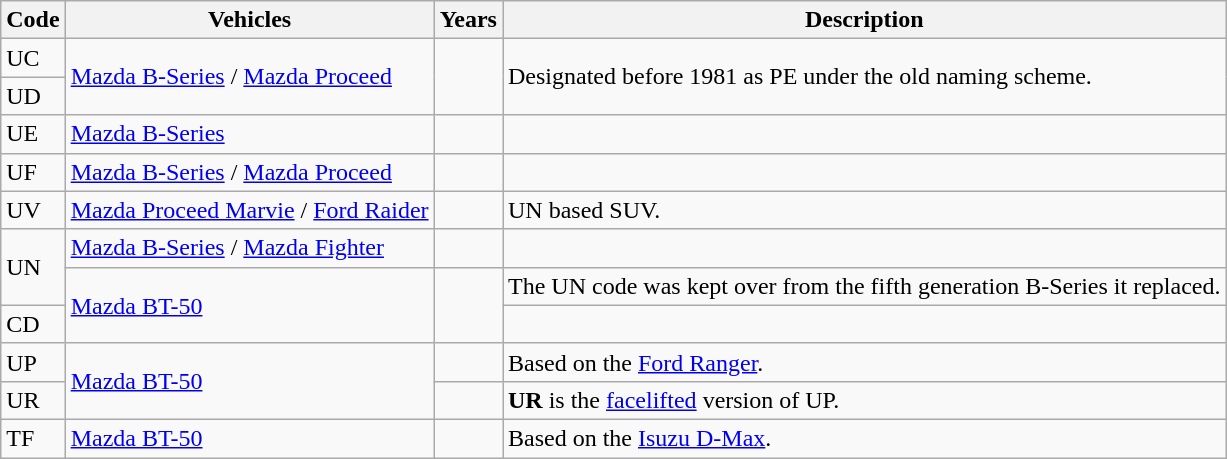<table class="wikitable">
<tr>
<th>Code</th>
<th>Vehicles</th>
<th>Years</th>
<th>Description</th>
</tr>
<tr>
<td>UC</td>
<td rowspan="2"><a href='#'>Mazda B-Series</a> / <a href='#'>Mazda Proceed</a></td>
<td rowspan="2"></td>
<td rowspan="2">Designated before 1981 as PE under the old naming scheme.</td>
</tr>
<tr>
<td>UD</td>
</tr>
<tr>
<td>UE</td>
<td><a href='#'>Mazda B-Series</a></td>
<td></td>
<td></td>
</tr>
<tr>
<td>UF</td>
<td><a href='#'>Mazda B-Series</a> / <a href='#'>Mazda Proceed</a></td>
<td></td>
<td></td>
</tr>
<tr>
<td>UV</td>
<td><a href='#'>Mazda Proceed Marvie</a> / <a href='#'>Ford Raider</a></td>
<td></td>
<td>UN based SUV.</td>
</tr>
<tr>
<td rowspan="2">UN</td>
<td><a href='#'>Mazda B-Series</a> / <a href='#'>Mazda Fighter</a></td>
<td></td>
<td></td>
</tr>
<tr>
<td rowspan="2"><a href='#'>Mazda BT-50</a></td>
<td rowspan="2"></td>
<td>The UN code was kept over from the fifth generation B-Series it replaced.</td>
</tr>
<tr>
<td>CD</td>
<td></td>
</tr>
<tr>
<td>UP</td>
<td rowspan="2"><a href='#'>Mazda BT-50</a></td>
<td></td>
<td>Based on the <a href='#'>Ford Ranger</a>.</td>
</tr>
<tr>
<td>UR</td>
<td></td>
<td><strong>UR</strong> is the <a href='#'>facelifted</a> version of UP.</td>
</tr>
<tr>
<td>TF</td>
<td><a href='#'>Mazda BT-50</a></td>
<td></td>
<td>Based on the <a href='#'>Isuzu D-Max</a>.</td>
</tr>
</table>
